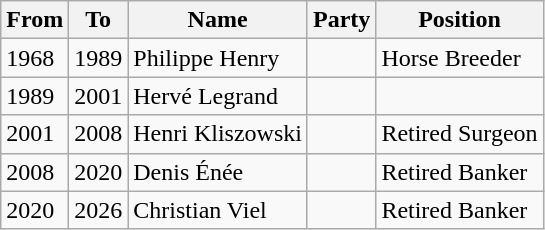<table class="wikitable">
<tr>
<th>From</th>
<th>To</th>
<th>Name</th>
<th>Party</th>
<th>Position</th>
</tr>
<tr>
<td>1968</td>
<td>1989</td>
<td>Philippe Henry</td>
<td></td>
<td>Horse Breeder</td>
</tr>
<tr>
<td>1989</td>
<td>2001</td>
<td>Hervé Legrand</td>
<td></td>
<td></td>
</tr>
<tr>
<td>2001</td>
<td>2008</td>
<td>Henri Kliszowski</td>
<td></td>
<td>Retired Surgeon</td>
</tr>
<tr>
<td>2008</td>
<td>2020</td>
<td>Denis Énée</td>
<td></td>
<td>Retired Banker</td>
</tr>
<tr>
<td>2020</td>
<td>2026</td>
<td>Christian Viel</td>
<td></td>
<td>Retired Banker</td>
</tr>
</table>
